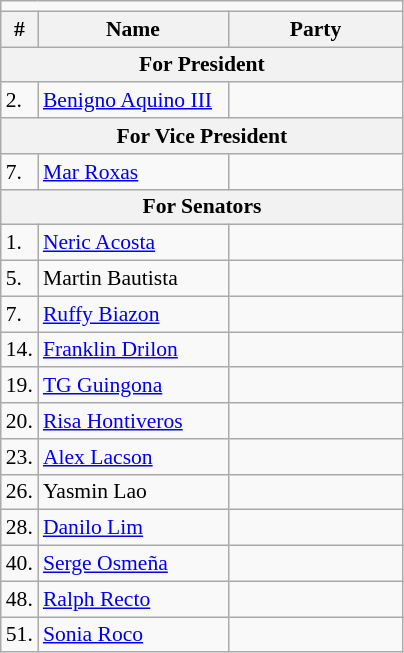<table class=wikitable style="font-size:90%">
<tr>
<td colspan=4 bgcolor=></td>
</tr>
<tr>
<th>#</th>
<th width=120px>Name</th>
<th colspan=2 width=110px>Party</th>
</tr>
<tr>
<th colspan=5>For President</th>
</tr>
<tr>
<td>2.</td>
<td><a href='#'>Benigno Aquino III</a></td>
<td></td>
</tr>
<tr>
<th colspan=5>For Vice President</th>
</tr>
<tr>
<td>7.</td>
<td><a href='#'>Mar Roxas</a></td>
<td></td>
</tr>
<tr>
<th colspan=5>For Senators</th>
</tr>
<tr>
<td>1.</td>
<td><a href='#'>Neric Acosta</a></td>
<td></td>
</tr>
<tr>
<td>5.</td>
<td>Martin Bautista</td>
<td></td>
</tr>
<tr>
<td>7.</td>
<td><a href='#'>Ruffy Biazon</a></td>
<td></td>
</tr>
<tr>
<td>14.</td>
<td><a href='#'>Franklin Drilon</a></td>
<td></td>
</tr>
<tr>
<td>19.</td>
<td><a href='#'>TG Guingona</a></td>
<td></td>
</tr>
<tr>
<td>20.</td>
<td><a href='#'>Risa Hontiveros</a></td>
<td></td>
</tr>
<tr>
<td>23.</td>
<td><a href='#'>Alex Lacson</a></td>
<td></td>
</tr>
<tr>
<td>26.</td>
<td>Yasmin Lao</td>
<td></td>
</tr>
<tr>
<td>28.</td>
<td><a href='#'>Danilo Lim</a></td>
<td></td>
</tr>
<tr>
<td>40.</td>
<td><a href='#'>Serge Osmeña</a></td>
<td></td>
</tr>
<tr>
<td>48.</td>
<td><a href='#'>Ralph Recto</a></td>
<td></td>
</tr>
<tr>
<td>51.</td>
<td><a href='#'>Sonia Roco</a></td>
<td></td>
</tr>
</table>
